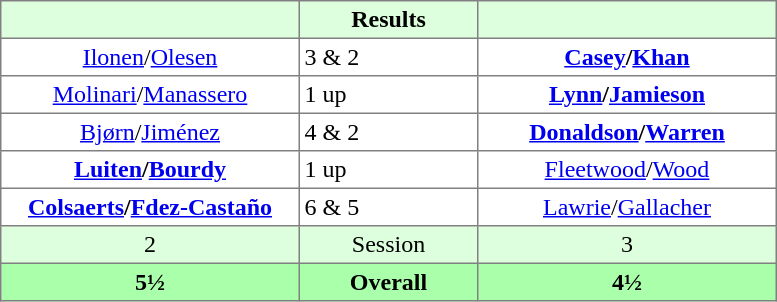<table border="1" cellpadding="3" style="border-collapse:collapse; text-align:center;">
<tr style="background:#ddffdd;">
<th style="width:12em;"></th>
<th style="width:7em;">Results</th>
<th style="width:12em;"> </th>
</tr>
<tr>
<td><a href='#'>Ilonen</a>/<a href='#'>Olesen</a></td>
<td align=left> 3 & 2</td>
<td><strong><a href='#'>Casey</a>/<a href='#'>Khan</a></strong></td>
</tr>
<tr>
<td><a href='#'>Molinari</a>/<a href='#'>Manassero</a></td>
<td align=left> 1 up</td>
<td><strong><a href='#'>Lynn</a>/<a href='#'>Jamieson</a></strong></td>
</tr>
<tr>
<td><a href='#'>Bjørn</a>/<a href='#'>Jiménez</a></td>
<td align=left> 4 & 2</td>
<td><strong><a href='#'>Donaldson</a>/<a href='#'>Warren</a></strong></td>
</tr>
<tr>
<td><strong><a href='#'>Luiten</a>/<a href='#'>Bourdy</a></strong></td>
<td align=left> 1 up</td>
<td><a href='#'>Fleetwood</a>/<a href='#'>Wood</a></td>
</tr>
<tr>
<td><strong><a href='#'>Colsaerts</a>/<a href='#'>Fdez-Castaño</a></strong></td>
<td align=left> 6 & 5</td>
<td><a href='#'>Lawrie</a>/<a href='#'>Gallacher</a></td>
</tr>
<tr style="background:#ddffdd;">
<td>2</td>
<td>Session</td>
<td>3</td>
</tr>
<tr style="background:#aaffaa;">
<th>5½</th>
<th>Overall</th>
<th>4½</th>
</tr>
</table>
